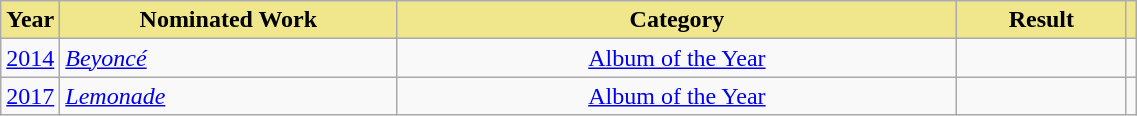<table class="wikitable" width="60%">
<tr>
<th style="background:#F0E68C" width="5%">Year</th>
<th style="background:#F0E68C" width="30%">Nominated Work</th>
<th style="background:#F0E68C" width="50%">Category</th>
<th style="background:#F0E68C" width="20%">Result</th>
<th style="background:#F0E68C" width="5%"></th>
</tr>
<tr>
<td style="text-align:center;"><a href='#'>2014</a></td>
<td><em><a href='#'>Beyoncé</a></em></td>
<td style="text-align:center;"><a href='#'>Album of the Year</a></td>
<td></td>
<td style="text-align:center;"></td>
</tr>
<tr>
<td style="text-align:center;"><a href='#'>2017</a></td>
<td><em><a href='#'>Lemonade</a></em></td>
<td style="text-align:center;"><a href='#'>Album of the Year</a></td>
<td></td>
<td style="text-align:center;"></td>
</tr>
</table>
